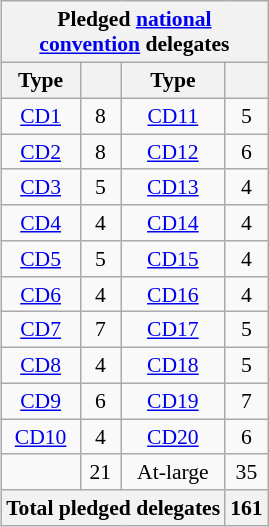<table class="wikitable sortable" style="font-size:90%;text-align:center;float:right;padding:5px;">
<tr>
<th colspan="4">Pledged <a href='#'>national<br>convention</a> delegates</th>
</tr>
<tr>
<th>Type</th>
<th></th>
<th>Type</th>
<th></th>
</tr>
<tr>
<td><a href='#'>CD1</a></td>
<td>8</td>
<td><a href='#'>CD11</a></td>
<td>5</td>
</tr>
<tr>
<td><a href='#'>CD2</a></td>
<td>8</td>
<td><a href='#'>CD12</a></td>
<td>6</td>
</tr>
<tr>
<td><a href='#'>CD3</a></td>
<td>5</td>
<td><a href='#'>CD13</a></td>
<td>4</td>
</tr>
<tr>
<td><a href='#'>CD4</a></td>
<td>4</td>
<td><a href='#'>CD14</a></td>
<td>4</td>
</tr>
<tr>
<td><a href='#'>CD5</a></td>
<td>5</td>
<td><a href='#'>CD15</a></td>
<td>4</td>
</tr>
<tr>
<td><a href='#'>CD6</a></td>
<td>4</td>
<td><a href='#'>CD16</a></td>
<td>4</td>
</tr>
<tr>
<td><a href='#'>CD7</a></td>
<td>7</td>
<td><a href='#'>CD17</a></td>
<td>5</td>
</tr>
<tr>
<td><a href='#'>CD8</a></td>
<td>4</td>
<td><a href='#'>CD18</a></td>
<td>5</td>
</tr>
<tr>
<td><a href='#'>CD9</a></td>
<td>6</td>
<td><a href='#'>CD19</a></td>
<td>7</td>
</tr>
<tr>
<td><a href='#'>CD10</a></td>
<td>4</td>
<td><a href='#'>CD20</a></td>
<td>6</td>
</tr>
<tr>
<td></td>
<td>21</td>
<td>At-large</td>
<td>35</td>
</tr>
<tr>
<th colspan=3>Total pledged delegates</th>
<th>161</th>
</tr>
</table>
